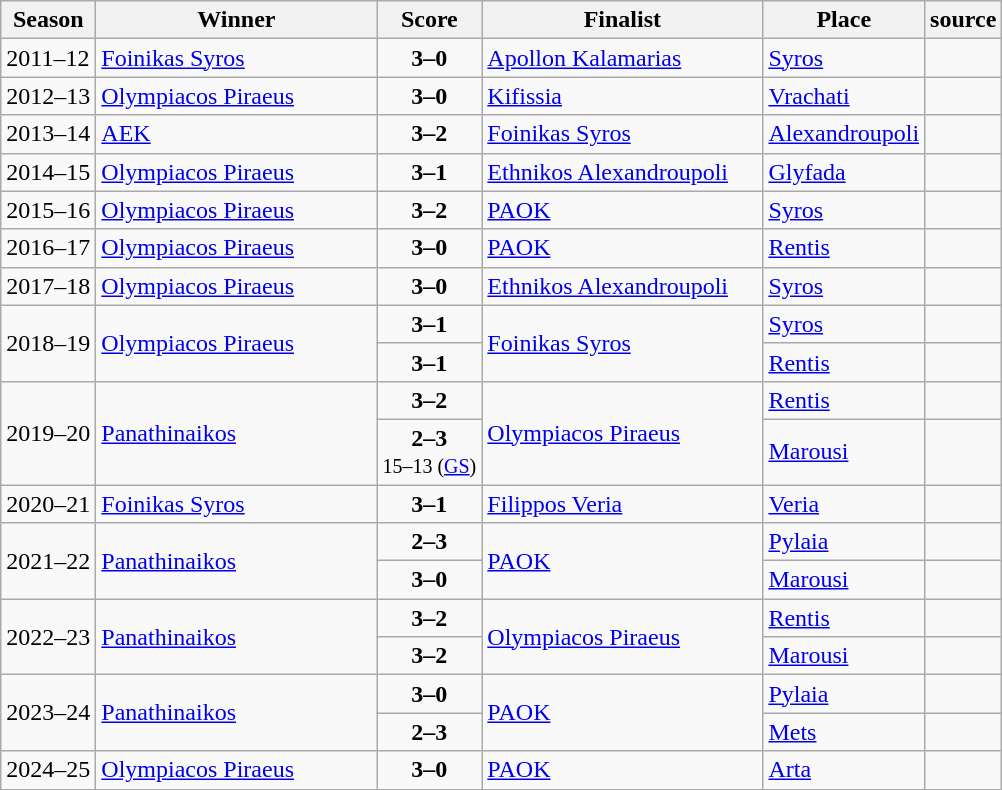<table class="wikitable" style="text-align: left; font-size:100%">
<tr>
<th style="text-align:center">Season</th>
<th width="180" !style="text-align:center">Winner</th>
<th style="text-align:center">Score</th>
<th width="180" !style="text-align:center">Finalist</th>
<th style="text-align:center">Place</th>
<th style="text-align:center">source</th>
</tr>
<tr>
<td>2011–12</td>
<td><a href='#'>Foinikas Syros</a></td>
<td align="center"><strong>3–0</strong></td>
<td><a href='#'>Apollon Kalamarias</a></td>
<td><a href='#'>Syros</a></td>
<td></td>
</tr>
<tr>
<td>2012–13</td>
<td><a href='#'>Olympiacos Piraeus</a></td>
<td align="center"><strong>3–0</strong></td>
<td><a href='#'>Kifissia</a></td>
<td><a href='#'>Vrachati</a></td>
<td></td>
</tr>
<tr>
<td>2013–14</td>
<td><a href='#'>AEK</a></td>
<td align="center"><strong>3–2</strong></td>
<td><a href='#'>Foinikas Syros</a></td>
<td><a href='#'>Alexandroupoli</a></td>
<td></td>
</tr>
<tr>
<td>2014–15</td>
<td><a href='#'>Olympiacos Piraeus</a></td>
<td align="center"><strong>3–1</strong></td>
<td><a href='#'>Ethnikos Alexandroupoli</a></td>
<td><a href='#'>Glyfada</a></td>
<td></td>
</tr>
<tr>
<td>2015–16</td>
<td><a href='#'>Olympiacos Piraeus</a></td>
<td align="center"><strong>3–2</strong></td>
<td><a href='#'>PAOK</a></td>
<td><a href='#'>Syros</a></td>
<td></td>
</tr>
<tr>
<td>2016–17</td>
<td><a href='#'>Olympiacos Piraeus</a></td>
<td align="center"><strong>3–0</strong></td>
<td><a href='#'>PAOK</a></td>
<td><a href='#'>Rentis</a></td>
<td></td>
</tr>
<tr>
<td>2017–18</td>
<td><a href='#'>Olympiacos Piraeus</a></td>
<td align="center"><strong>3–0</strong></td>
<td><a href='#'>Ethnikos Alexandroupoli</a></td>
<td><a href='#'>Syros</a></td>
<td></td>
</tr>
<tr>
<td rowspan="2">2018–19</td>
<td rowspan="2"><a href='#'>Olympiacos Piraeus</a></td>
<td align="center"><strong>3–1</strong></td>
<td rowspan="2"><a href='#'>Foinikas Syros</a></td>
<td><a href='#'>Syros</a></td>
<td></td>
</tr>
<tr>
<td align="center"><strong>3–1</strong></td>
<td><a href='#'>Rentis</a></td>
<td></td>
</tr>
<tr>
<td rowspan="2">2019–20</td>
<td rowspan="2"><a href='#'>Panathinaikos</a></td>
<td align="center"><strong>3–2</strong></td>
<td rowspan="2"><a href='#'>Olympiacos Piraeus</a></td>
<td><a href='#'>Rentis</a></td>
<td></td>
</tr>
<tr>
<td align="center"><strong>2–3</strong><br><small>15–13 (<a href='#'>GS</a>)</small></td>
<td><a href='#'>Marousi</a></td>
<td></td>
</tr>
<tr>
<td>2020–21</td>
<td><a href='#'>Foinikas Syros</a></td>
<td align="center"><strong>3–1</strong></td>
<td><a href='#'>Filippos Veria</a></td>
<td><a href='#'>Veria</a></td>
<td></td>
</tr>
<tr>
<td rowspan="2">2021–22</td>
<td rowspan="2"><a href='#'>Panathinaikos</a></td>
<td align="center"><strong>2–3</strong></td>
<td rowspan="2"><a href='#'>PAOK</a></td>
<td><a href='#'>Pylaia</a></td>
<td></td>
</tr>
<tr>
<td align="center"><strong>3–0</strong></td>
<td><a href='#'>Marousi</a></td>
<td></td>
</tr>
<tr>
<td rowspan="2">2022–23</td>
<td rowspan="2"><a href='#'>Panathinaikos</a></td>
<td align="center"><strong>3–2</strong></td>
<td rowspan="2"><a href='#'>Olympiacos Piraeus</a></td>
<td><a href='#'>Rentis</a></td>
<td></td>
</tr>
<tr>
<td align="center"><strong>3–2</strong></td>
<td><a href='#'>Marousi</a></td>
<td></td>
</tr>
<tr>
<td rowspan="2">2023–24</td>
<td rowspan="2"><a href='#'>Panathinaikos</a></td>
<td align="center"><strong>3–0</strong></td>
<td rowspan="2"><a href='#'>PAOK</a></td>
<td><a href='#'>Pylaia</a></td>
<td></td>
</tr>
<tr>
<td align="center"><strong>2–3</strong></td>
<td><a href='#'>Mets</a></td>
<td></td>
</tr>
<tr>
<td>2024–25</td>
<td><a href='#'>Olympiacos Piraeus</a></td>
<td align="center"><strong>3–0</strong></td>
<td><a href='#'>PAOK</a></td>
<td><a href='#'>Arta</a></td>
<td></td>
</tr>
</table>
